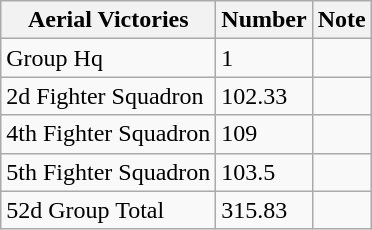<table class="wikitable">
<tr>
<th>Aerial Victories</th>
<th>Number</th>
<th>Note</th>
</tr>
<tr>
<td>Group Hq</td>
<td>1</td>
<td></td>
</tr>
<tr>
<td>2d Fighter Squadron</td>
<td>102.33</td>
<td></td>
</tr>
<tr>
<td>4th Fighter Squadron</td>
<td>109</td>
<td></td>
</tr>
<tr>
<td>5th Fighter Squadron</td>
<td>103.5</td>
<td></td>
</tr>
<tr>
<td>52d Group Total</td>
<td>315.83</td>
<td></td>
</tr>
</table>
